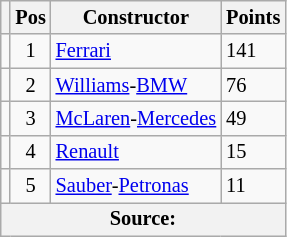<table class="wikitable" style="font-size: 85%;">
<tr>
<th></th>
<th>Pos</th>
<th>Constructor</th>
<th>Points</th>
</tr>
<tr>
<td></td>
<td align="center">1</td>
<td> <a href='#'>Ferrari</a></td>
<td>141</td>
</tr>
<tr>
<td></td>
<td align="center">2</td>
<td> <a href='#'>Williams</a>-<a href='#'>BMW</a></td>
<td>76</td>
</tr>
<tr>
<td></td>
<td align="center">3</td>
<td> <a href='#'>McLaren</a>-<a href='#'>Mercedes</a></td>
<td>49</td>
</tr>
<tr>
<td></td>
<td align="center">4</td>
<td> <a href='#'>Renault</a></td>
<td>15</td>
</tr>
<tr>
<td></td>
<td align="center">5</td>
<td> <a href='#'>Sauber</a>-<a href='#'>Petronas</a></td>
<td>11</td>
</tr>
<tr>
<th colspan=4>Source: </th>
</tr>
</table>
